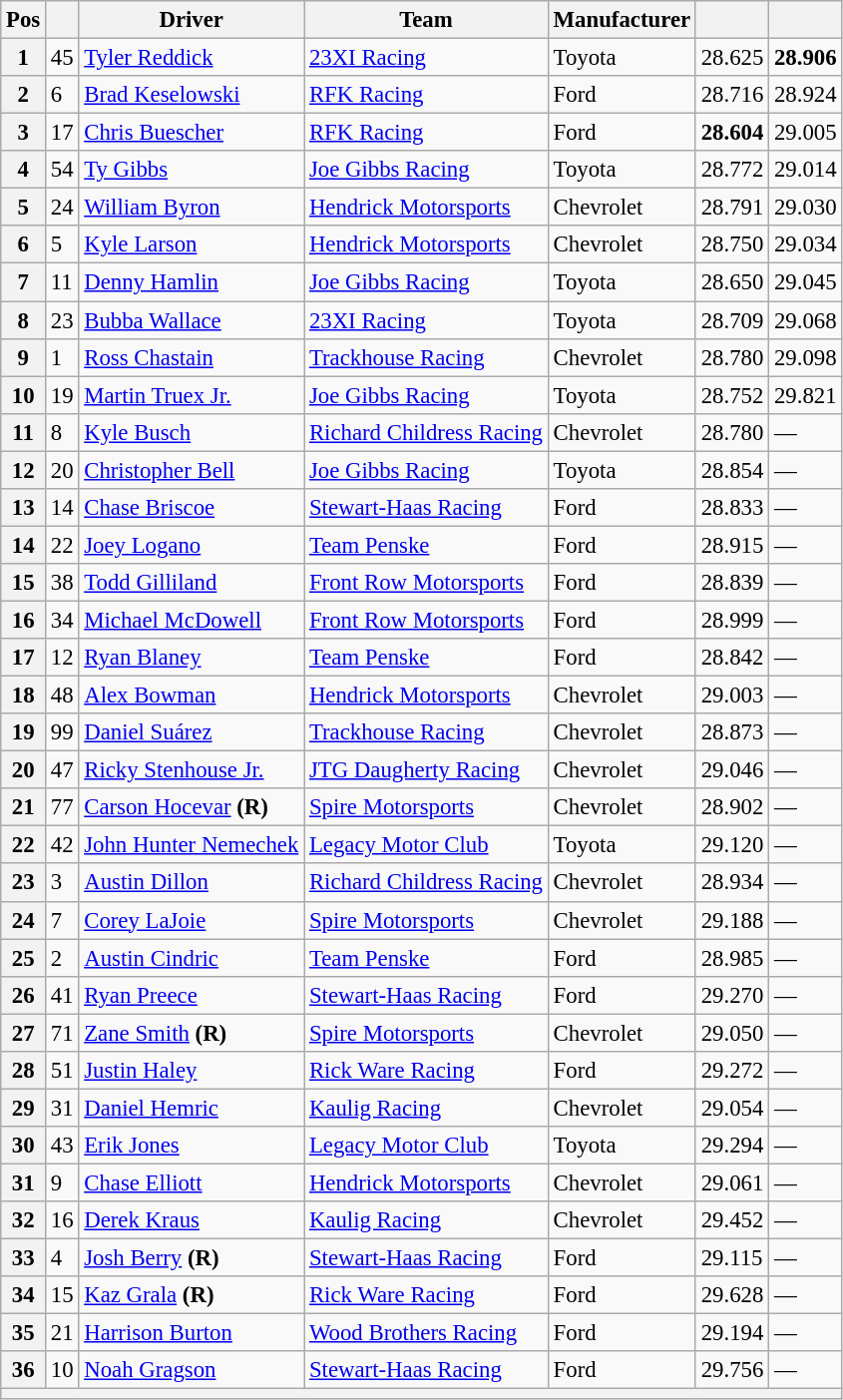<table class="wikitable" style="font-size:95%">
<tr>
<th>Pos</th>
<th></th>
<th>Driver</th>
<th>Team</th>
<th>Manufacturer</th>
<th></th>
<th></th>
</tr>
<tr>
<th>1</th>
<td>45</td>
<td><a href='#'>Tyler Reddick</a></td>
<td><a href='#'>23XI Racing</a></td>
<td>Toyota</td>
<td>28.625</td>
<td><strong>28.906</strong></td>
</tr>
<tr>
<th>2</th>
<td>6</td>
<td><a href='#'>Brad Keselowski</a></td>
<td><a href='#'>RFK Racing</a></td>
<td>Ford</td>
<td>28.716</td>
<td>28.924</td>
</tr>
<tr>
<th>3</th>
<td>17</td>
<td><a href='#'>Chris Buescher</a></td>
<td><a href='#'>RFK Racing</a></td>
<td>Ford</td>
<td><strong>28.604</strong></td>
<td>29.005</td>
</tr>
<tr>
<th>4</th>
<td>54</td>
<td><a href='#'>Ty Gibbs</a></td>
<td><a href='#'>Joe Gibbs Racing</a></td>
<td>Toyota</td>
<td>28.772</td>
<td>29.014</td>
</tr>
<tr>
<th>5</th>
<td>24</td>
<td><a href='#'>William Byron</a></td>
<td><a href='#'>Hendrick Motorsports</a></td>
<td>Chevrolet</td>
<td>28.791</td>
<td>29.030</td>
</tr>
<tr>
<th>6</th>
<td>5</td>
<td><a href='#'>Kyle Larson</a></td>
<td><a href='#'>Hendrick Motorsports</a></td>
<td>Chevrolet</td>
<td>28.750</td>
<td>29.034</td>
</tr>
<tr>
<th>7</th>
<td>11</td>
<td><a href='#'>Denny Hamlin</a></td>
<td><a href='#'>Joe Gibbs Racing</a></td>
<td>Toyota</td>
<td>28.650</td>
<td>29.045</td>
</tr>
<tr>
<th>8</th>
<td>23</td>
<td><a href='#'>Bubba Wallace</a></td>
<td><a href='#'>23XI Racing</a></td>
<td>Toyota</td>
<td>28.709</td>
<td>29.068</td>
</tr>
<tr>
<th>9</th>
<td>1</td>
<td><a href='#'>Ross Chastain</a></td>
<td><a href='#'>Trackhouse Racing</a></td>
<td>Chevrolet</td>
<td>28.780</td>
<td>29.098</td>
</tr>
<tr>
<th>10</th>
<td>19</td>
<td><a href='#'>Martin Truex Jr.</a></td>
<td><a href='#'>Joe Gibbs Racing</a></td>
<td>Toyota</td>
<td>28.752</td>
<td>29.821</td>
</tr>
<tr>
<th>11</th>
<td>8</td>
<td><a href='#'>Kyle Busch</a></td>
<td><a href='#'>Richard Childress Racing</a></td>
<td>Chevrolet</td>
<td>28.780</td>
<td>—</td>
</tr>
<tr>
<th>12</th>
<td>20</td>
<td><a href='#'>Christopher Bell</a></td>
<td><a href='#'>Joe Gibbs Racing</a></td>
<td>Toyota</td>
<td>28.854</td>
<td>—</td>
</tr>
<tr>
<th>13</th>
<td>14</td>
<td><a href='#'>Chase Briscoe</a></td>
<td><a href='#'>Stewart-Haas Racing</a></td>
<td>Ford</td>
<td>28.833</td>
<td>—</td>
</tr>
<tr>
<th>14</th>
<td>22</td>
<td><a href='#'>Joey Logano</a></td>
<td><a href='#'>Team Penske</a></td>
<td>Ford</td>
<td>28.915</td>
<td>—</td>
</tr>
<tr>
<th>15</th>
<td>38</td>
<td><a href='#'>Todd Gilliland</a></td>
<td><a href='#'>Front Row Motorsports</a></td>
<td>Ford</td>
<td>28.839</td>
<td>—</td>
</tr>
<tr>
<th>16</th>
<td>34</td>
<td><a href='#'>Michael McDowell</a></td>
<td><a href='#'>Front Row Motorsports</a></td>
<td>Ford</td>
<td>28.999</td>
<td>—</td>
</tr>
<tr>
<th>17</th>
<td>12</td>
<td><a href='#'>Ryan Blaney</a></td>
<td><a href='#'>Team Penske</a></td>
<td>Ford</td>
<td>28.842</td>
<td>—</td>
</tr>
<tr>
<th>18</th>
<td>48</td>
<td><a href='#'>Alex Bowman</a></td>
<td><a href='#'>Hendrick Motorsports</a></td>
<td>Chevrolet</td>
<td>29.003</td>
<td>—</td>
</tr>
<tr>
<th>19</th>
<td>99</td>
<td><a href='#'>Daniel Suárez</a></td>
<td><a href='#'>Trackhouse Racing</a></td>
<td>Chevrolet</td>
<td>28.873</td>
<td>—</td>
</tr>
<tr>
<th>20</th>
<td>47</td>
<td><a href='#'>Ricky Stenhouse Jr.</a></td>
<td><a href='#'>JTG Daugherty Racing</a></td>
<td>Chevrolet</td>
<td>29.046</td>
<td>—</td>
</tr>
<tr>
<th>21</th>
<td>77</td>
<td><a href='#'>Carson Hocevar</a> <strong>(R)</strong></td>
<td><a href='#'>Spire Motorsports</a></td>
<td>Chevrolet</td>
<td>28.902</td>
<td>—</td>
</tr>
<tr>
<th>22</th>
<td>42</td>
<td><a href='#'>John Hunter Nemechek</a></td>
<td><a href='#'>Legacy Motor Club</a></td>
<td>Toyota</td>
<td>29.120</td>
<td>—</td>
</tr>
<tr>
<th>23</th>
<td>3</td>
<td><a href='#'>Austin Dillon</a></td>
<td><a href='#'>Richard Childress Racing</a></td>
<td>Chevrolet</td>
<td>28.934</td>
<td>—</td>
</tr>
<tr>
<th>24</th>
<td>7</td>
<td><a href='#'>Corey LaJoie</a></td>
<td><a href='#'>Spire Motorsports</a></td>
<td>Chevrolet</td>
<td>29.188</td>
<td>—</td>
</tr>
<tr>
<th>25</th>
<td>2</td>
<td><a href='#'>Austin Cindric</a></td>
<td><a href='#'>Team Penske</a></td>
<td>Ford</td>
<td>28.985</td>
<td>—</td>
</tr>
<tr>
<th>26</th>
<td>41</td>
<td><a href='#'>Ryan Preece</a></td>
<td><a href='#'>Stewart-Haas Racing</a></td>
<td>Ford</td>
<td>29.270</td>
<td>—</td>
</tr>
<tr>
<th>27</th>
<td>71</td>
<td><a href='#'>Zane Smith</a> <strong>(R)</strong></td>
<td><a href='#'>Spire Motorsports</a></td>
<td>Chevrolet</td>
<td>29.050</td>
<td>—</td>
</tr>
<tr>
<th>28</th>
<td>51</td>
<td><a href='#'>Justin Haley</a></td>
<td><a href='#'>Rick Ware Racing</a></td>
<td>Ford</td>
<td>29.272</td>
<td>—</td>
</tr>
<tr>
<th>29</th>
<td>31</td>
<td><a href='#'>Daniel Hemric</a></td>
<td><a href='#'>Kaulig Racing</a></td>
<td>Chevrolet</td>
<td>29.054</td>
<td>—</td>
</tr>
<tr>
<th>30</th>
<td>43</td>
<td><a href='#'>Erik Jones</a></td>
<td><a href='#'>Legacy Motor Club</a></td>
<td>Toyota</td>
<td>29.294</td>
<td>—</td>
</tr>
<tr>
<th>31</th>
<td>9</td>
<td><a href='#'>Chase Elliott</a></td>
<td><a href='#'>Hendrick Motorsports</a></td>
<td>Chevrolet</td>
<td>29.061</td>
<td>—</td>
</tr>
<tr>
<th>32</th>
<td>16</td>
<td><a href='#'>Derek Kraus</a></td>
<td><a href='#'>Kaulig Racing</a></td>
<td>Chevrolet</td>
<td>29.452</td>
<td>—</td>
</tr>
<tr>
<th>33</th>
<td>4</td>
<td><a href='#'>Josh Berry</a> <strong>(R)</strong></td>
<td><a href='#'>Stewart-Haas Racing</a></td>
<td>Ford</td>
<td>29.115</td>
<td>—</td>
</tr>
<tr>
<th>34</th>
<td>15</td>
<td><a href='#'>Kaz Grala</a> <strong>(R)</strong></td>
<td><a href='#'>Rick Ware Racing</a></td>
<td>Ford</td>
<td>29.628</td>
<td>—</td>
</tr>
<tr>
<th>35</th>
<td>21</td>
<td><a href='#'>Harrison Burton</a></td>
<td><a href='#'>Wood Brothers Racing</a></td>
<td>Ford</td>
<td>29.194</td>
<td>—</td>
</tr>
<tr>
<th>36</th>
<td>10</td>
<td><a href='#'>Noah Gragson</a></td>
<td><a href='#'>Stewart-Haas Racing</a></td>
<td>Ford</td>
<td>29.756</td>
<td>—</td>
</tr>
<tr>
<th colspan="7"></th>
</tr>
</table>
